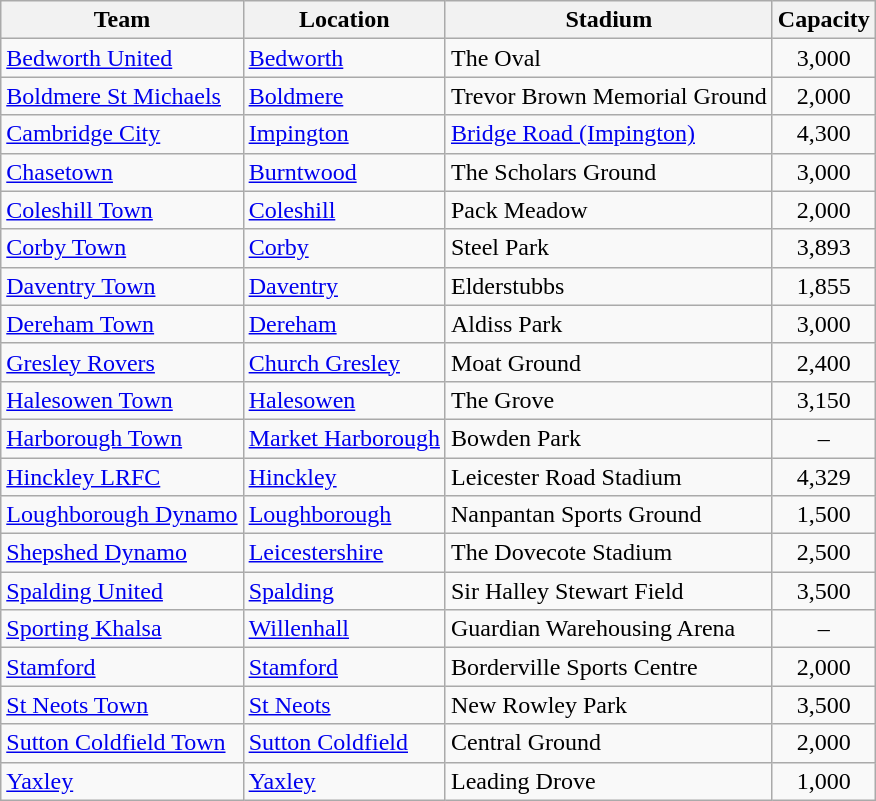<table class="wikitable sortable">
<tr>
<th>Team</th>
<th>Location</th>
<th>Stadium</th>
<th>Capacity</th>
</tr>
<tr>
<td><a href='#'>Bedworth United</a></td>
<td><a href='#'>Bedworth</a></td>
<td>The Oval</td>
<td align="center">3,000</td>
</tr>
<tr>
<td><a href='#'>Boldmere St Michaels</a></td>
<td><a href='#'>Boldmere</a></td>
<td>Trevor Brown Memorial Ground</td>
<td align="center">2,000</td>
</tr>
<tr>
<td><a href='#'>Cambridge City</a></td>
<td><a href='#'>Impington</a></td>
<td><a href='#'>Bridge Road (Impington)</a></td>
<td align="center">4,300</td>
</tr>
<tr>
<td><a href='#'>Chasetown</a></td>
<td><a href='#'>Burntwood</a></td>
<td>The Scholars Ground</td>
<td align="center">3,000</td>
</tr>
<tr>
<td><a href='#'>Coleshill Town</a></td>
<td><a href='#'>Coleshill</a></td>
<td>Pack Meadow</td>
<td align="center">2,000</td>
</tr>
<tr>
<td><a href='#'>Corby Town</a></td>
<td><a href='#'>Corby</a></td>
<td>Steel Park</td>
<td align="center">3,893</td>
</tr>
<tr>
<td><a href='#'>Daventry Town</a></td>
<td><a href='#'>Daventry</a></td>
<td>Elderstubbs</td>
<td align="center">1,855</td>
</tr>
<tr>
<td><a href='#'>Dereham Town</a></td>
<td><a href='#'>Dereham</a></td>
<td>Aldiss Park</td>
<td align="center">3,000</td>
</tr>
<tr>
<td><a href='#'>Gresley Rovers</a></td>
<td><a href='#'>Church Gresley</a></td>
<td>Moat Ground</td>
<td align="center">2,400</td>
</tr>
<tr>
<td><a href='#'>Halesowen Town</a></td>
<td><a href='#'>Halesowen</a></td>
<td>The Grove</td>
<td align="center">3,150</td>
</tr>
<tr>
<td><a href='#'>Harborough Town</a></td>
<td><a href='#'>Market Harborough</a></td>
<td>Bowden Park</td>
<td align="center">–</td>
</tr>
<tr>
<td><a href='#'>Hinckley LRFC</a></td>
<td><a href='#'>Hinckley</a></td>
<td>Leicester Road Stadium</td>
<td align="center">4,329</td>
</tr>
<tr>
<td><a href='#'>Loughborough Dynamo</a></td>
<td><a href='#'>Loughborough</a></td>
<td>Nanpantan Sports Ground</td>
<td align="center">1,500</td>
</tr>
<tr>
<td><a href='#'>Shepshed Dynamo</a></td>
<td><a href='#'>Leicestershire</a></td>
<td>The Dovecote Stadium</td>
<td align="center">2,500</td>
</tr>
<tr>
<td><a href='#'>Spalding United</a></td>
<td><a href='#'>Spalding</a></td>
<td>Sir Halley Stewart Field</td>
<td align="center">3,500</td>
</tr>
<tr>
<td><a href='#'>Sporting Khalsa</a></td>
<td><a href='#'>Willenhall</a></td>
<td>Guardian Warehousing Arena</td>
<td align="center">–</td>
</tr>
<tr>
<td><a href='#'>Stamford</a></td>
<td><a href='#'>Stamford</a></td>
<td>Borderville Sports Centre</td>
<td align="center">2,000</td>
</tr>
<tr>
<td><a href='#'>St Neots Town</a></td>
<td><a href='#'>St Neots</a></td>
<td>New Rowley Park</td>
<td align="center">3,500</td>
</tr>
<tr>
<td><a href='#'>Sutton Coldfield Town</a></td>
<td><a href='#'>Sutton Coldfield</a></td>
<td>Central Ground</td>
<td align="center">2,000</td>
</tr>
<tr>
<td><a href='#'>Yaxley</a></td>
<td><a href='#'>Yaxley</a></td>
<td>Leading Drove</td>
<td align="center">1,000</td>
</tr>
</table>
